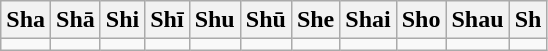<table class=wikitable>
<tr>
<th>Sha</th>
<th>Shā</th>
<th>Shi</th>
<th>Shī</th>
<th>Shu</th>
<th>Shū</th>
<th>She</th>
<th>Shai</th>
<th>Sho</th>
<th>Shau</th>
<th>Sh</th>
</tr>
<tr>
<td></td>
<td></td>
<td></td>
<td></td>
<td></td>
<td></td>
<td></td>
<td></td>
<td></td>
<td></td>
<td></td>
</tr>
</table>
